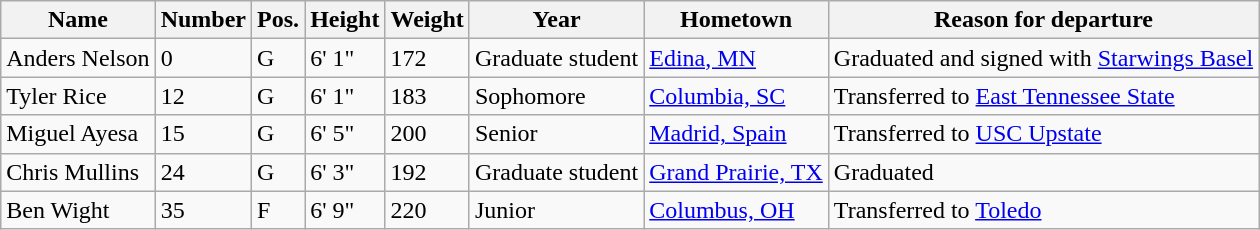<table class="wikitable sortable" border="1">
<tr>
<th>Name</th>
<th>Number</th>
<th>Pos.</th>
<th>Height</th>
<th>Weight</th>
<th>Year</th>
<th>Hometown</th>
<th class="unsortable">Reason for departure</th>
</tr>
<tr>
<td>Anders Nelson</td>
<td>0</td>
<td>G</td>
<td>6' 1"</td>
<td>172</td>
<td>Graduate student</td>
<td><a href='#'>Edina, MN</a></td>
<td>Graduated and signed with <a href='#'>Starwings Basel</a></td>
</tr>
<tr>
<td>Tyler Rice</td>
<td>12</td>
<td>G</td>
<td>6' 1"</td>
<td>183</td>
<td>Sophomore</td>
<td><a href='#'>Columbia, SC</a></td>
<td>Transferred to <a href='#'>East Tennessee State</a></td>
</tr>
<tr>
<td>Miguel Ayesa</td>
<td>15</td>
<td>G</td>
<td>6' 5"</td>
<td>200</td>
<td>Senior</td>
<td><a href='#'>Madrid, Spain</a></td>
<td>Transferred to <a href='#'>USC Upstate</a></td>
</tr>
<tr>
<td>Chris Mullins</td>
<td>24</td>
<td>G</td>
<td>6' 3"</td>
<td>192</td>
<td>Graduate student</td>
<td><a href='#'>Grand Prairie, TX</a></td>
<td>Graduated</td>
</tr>
<tr>
<td>Ben Wight</td>
<td>35</td>
<td>F</td>
<td>6' 9"</td>
<td>220</td>
<td>Junior</td>
<td><a href='#'>Columbus, OH</a></td>
<td>Transferred to <a href='#'>Toledo</a></td>
</tr>
</table>
